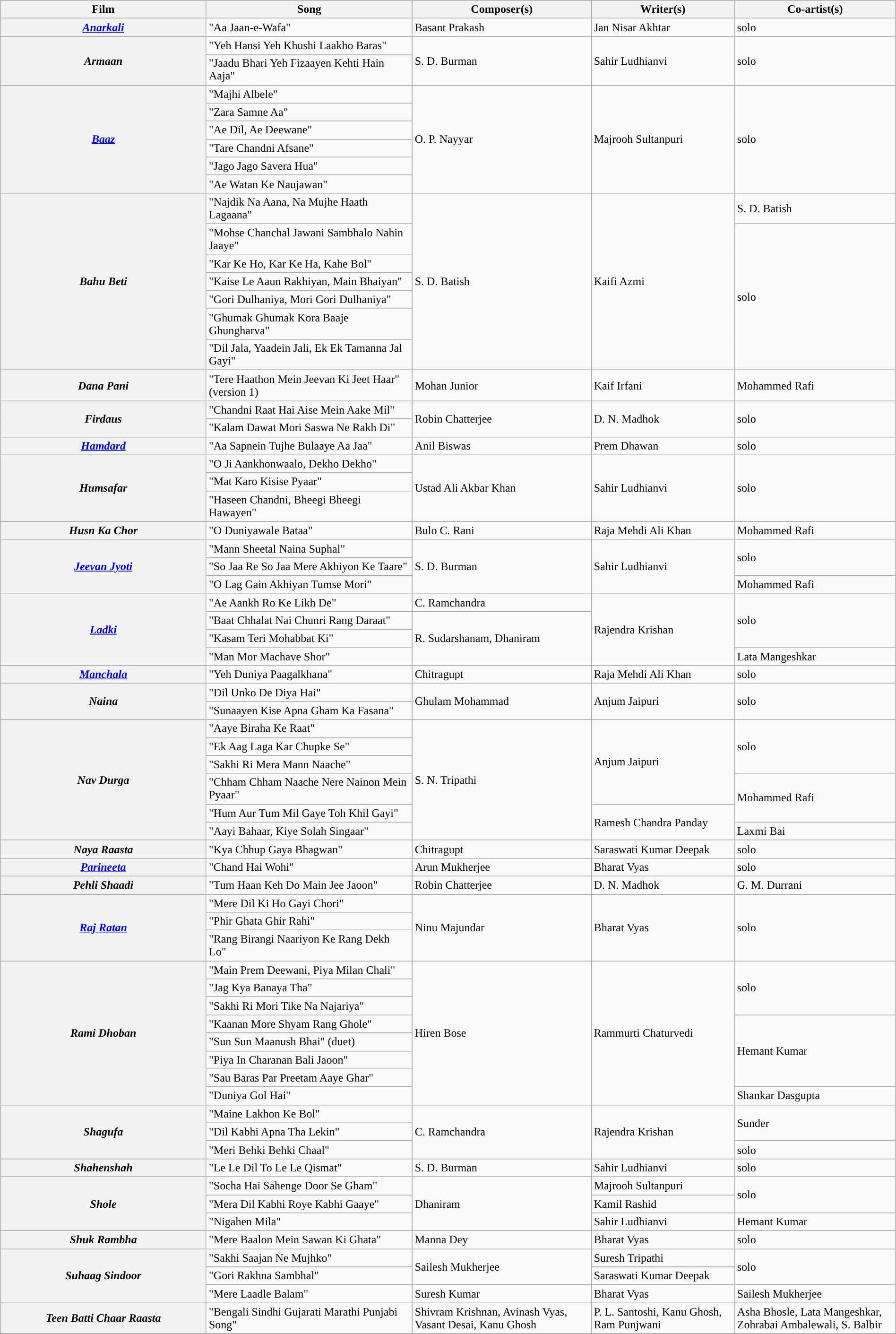<table class="wikitable plainrowheaders" width="100%" textcolor:#000;">
<tr style="background:#b0e0e66;">
<th scope="col" width=23%><strong>Film</strong></th>
<th scope="col" width=23%><strong>Song</strong></th>
<th scope="col" width=20%><strong>Composer(s)</strong></th>
<th scope="col" width=16%><strong>Writer(s)</strong></th>
<th scope="col" width=18%><strong>Co-artist(s)</strong></th>
</tr>
<tr>
<th><em><a href='#'>Anarkali</a></em></th>
<td>"Aa Jaan-e-Wafa"</td>
<td>Basant Prakash</td>
<td>Jan Nisar Akhtar</td>
<td>solo</td>
</tr>
<tr>
<th Rowspan=2><em>Armaan</em></th>
<td>"Yeh Hansi Yeh Khushi Laakho Baras"</td>
<td rowspan=2>S. D. Burman</td>
<td rowspan=2>Sahir Ludhianvi</td>
<td rowspan=2>solo</td>
</tr>
<tr>
<td>"Jaadu Bhari Yeh Fizaayen Kehti Hain Aaja"</td>
</tr>
<tr>
<th Rowspan=6><em><a href='#'>Baaz</a></em></th>
<td>"Majhi Albele"</td>
<td rowspan=6>O. P. Nayyar</td>
<td rowspan=6>Majrooh Sultanpuri</td>
<td rowspan=6>solo</td>
</tr>
<tr>
<td>"Zara Samne Aa"</td>
</tr>
<tr>
<td>"Ae Dil, Ae Deewane"</td>
</tr>
<tr>
<td>"Tare Chandni Afsane"</td>
</tr>
<tr>
<td>"Jago Jago Savera Hua"</td>
</tr>
<tr>
<td>"Ae Watan Ke Naujawan"</td>
</tr>
<tr>
<th rowspan=7><em>Bahu Beti</em></th>
<td>"Najdik Na Aana, Na Mujhe Haath Lagaana"</td>
<td rowspan=7>S. D. Batish</td>
<td rowspan=7>Kaifi Azmi</td>
<td>S. D. Batish</td>
</tr>
<tr>
<td>"Mohse Chanchal Jawani Sambhalo Nahin Jaaye"</td>
<td rowspan=6>solo</td>
</tr>
<tr>
<td>"Kar Ke Ho, Kar Ke Ha, Kahe Bol"</td>
</tr>
<tr>
<td>"Kaise Le Aaun Rakhiyan, Main Bhaiyan"</td>
</tr>
<tr>
<td>"Gori Dulhaniya, Mori Gori Dulhaniya"</td>
</tr>
<tr>
<td>"Ghumak Ghumak Kora Baaje Ghungharva"</td>
</tr>
<tr>
<td>"Dil Jala, Yaadein Jali, Ek Ek Tamanna Jal Gayi"</td>
</tr>
<tr>
<th><em>Dana Pani</em></th>
<td>"Tere Haathon Mein Jeevan Ki Jeet Haar" (version 1)</td>
<td>Mohan Junior</td>
<td>Kaif Irfani</td>
<td>Mohammed Rafi</td>
</tr>
<tr>
<th Rowspan=2><em>Firdaus</em></th>
<td>"Chandni Raat Hai Aise Mein Aake Mil"</td>
<td rowspan=2>Robin Chatterjee</td>
<td rowspan=2>D. N. Madhok</td>
<td rowspan=2>solo</td>
</tr>
<tr>
<td>"Kalam Dawat Mori Saswa Ne Rakh Di"</td>
</tr>
<tr>
<th><em><a href='#'>Hamdard</a></em></th>
<td>"Aa Sapnein Tujhe Bulaaye Aa Jaa"</td>
<td>Anil Biswas</td>
<td>Prem Dhawan</td>
<td>solo</td>
</tr>
<tr>
<th Rowspan=3><em>Humsafar</em></th>
<td>"O Ji Aankhonwaalo, Dekho Dekho"</td>
<td rowspan=3>Ustad Ali Akbar Khan</td>
<td rowspan=3>Sahir Ludhianvi</td>
<td Rowspan=3>solo</td>
</tr>
<tr>
<td>"Mat Karo Kisise Pyaar"</td>
</tr>
<tr>
<td>"Haseen Chandni, Bheegi Bheegi Hawayen"</td>
</tr>
<tr>
<th rowspan=1><em>Husn Ka Chor</em></th>
<td>"O Duniyawale Bataa"</td>
<td Rowspan=1>Bulo C. Rani</td>
<td rowspan=1>Raja Mehdi Ali Khan</td>
<td rowspan=1>Mohammed Rafi</td>
</tr>
<tr>
<th Rowspan=3><em><a href='#'>Jeevan Jyoti</a></em></th>
<td>"Mann Sheetal Naina Suphal"</td>
<td rowspan=3>S. D. Burman</td>
<td rowspan=3>Sahir Ludhianvi</td>
<td rowspan=2>solo</td>
</tr>
<tr>
<td>"So Jaa Re So Jaa Mere Akhiyon Ke Taare"</td>
</tr>
<tr>
<td>"O Lag Gain Akhiyan Tumse Mori"</td>
<td>Mohammed Rafi</td>
</tr>
<tr>
<th Rowspan=4><em><a href='#'>Ladki</a></em></th>
<td>"Ae Aankh Ro Ke Likh De"</td>
<td>C. Ramchandra</td>
<td rowspan=4>Rajendra Krishan</td>
<td rowspan=3>solo</td>
</tr>
<tr>
<td>"Baat Chhalat Nai Chunri Rang Daraat"</td>
<td rowspan=3>R. Sudarshanam, Dhaniram</td>
</tr>
<tr>
<td>"Kasam Teri Mohabbat Ki"</td>
</tr>
<tr>
<td>"Man Mor Machave Shor"</td>
<td>Lata Mangeshkar</td>
</tr>
<tr>
<th><em><a href='#'>Manchala</a></em></th>
<td>"Yeh Duniya Paagalkhana"</td>
<td>Chitragupt</td>
<td>Raja Mehdi Ali Khan</td>
<td>solo</td>
</tr>
<tr>
<th rowspan=2><em>Naina</em></th>
<td>"Dil Unko De Diya Hai"</td>
<td rowspan=2>Ghulam Mohammad</td>
<td rowspan=2>Anjum Jaipuri</td>
<td rowspan=2>solo</td>
</tr>
<tr>
<td>"Sunaayen Kise Apna Gham Ka Fasana"</td>
</tr>
<tr>
<th Rowspan=6><em>Nav Durga</em></th>
<td>"Aaye Biraha Ke Raat"</td>
<td rowspan=6>S. N. Tripathi</td>
<td rowspan=4>Anjum Jaipuri</td>
<td rowspan=3>solo</td>
</tr>
<tr>
<td>"Ek Aag Laga Kar Chupke Se"</td>
</tr>
<tr>
<td>"Sakhi Ri Mera Mann Naache"</td>
</tr>
<tr>
<td>"Chham Chham Naache Nere Nainon Mein Pyaar"</td>
<td rowspan=2>Mohammed Rafi</td>
</tr>
<tr>
<td>"Hum Aur Tum Mil Gaye Toh Khil Gayi"</td>
<td rowspan=2>Ramesh Chandra Panday</td>
</tr>
<tr>
<td>"Aayi Bahaar, Kiye Solah Singaar"</td>
<td>Laxmi Bai</td>
</tr>
<tr>
<th><em>Naya Raasta</em></th>
<td>"Kya Chhup Gaya Bhagwan"</td>
<td>Chitragupt</td>
<td>Saraswati Kumar Deepak</td>
<td>solo</td>
</tr>
<tr>
<th><em><a href='#'>Parineeta</a></em></th>
<td>"Chand Hai Wohi"</td>
<td>Arun Mukherjee</td>
<td>Bharat Vyas</td>
<td>solo</td>
</tr>
<tr>
<th><em>Pehli Shaadi</em></th>
<td>"Tum Haan Keh Do Main Jee Jaoon"</td>
<td>Robin Chatterjee</td>
<td>D. N. Madhok</td>
<td>G. M. Durrani</td>
</tr>
<tr>
<th Rowspan=3><em><a href='#'>Raj Ratan</a></em></th>
<td>"Mere Dil Ki Ho Gayi Chori"</td>
<td rowspan=3>Ninu Majundar</td>
<td rowspan=3>Bharat Vyas</td>
<td rowspan=3>solo</td>
</tr>
<tr>
<td>"Phir Ghata Ghir Rahi"</td>
</tr>
<tr>
<td>"Rang Birangi Naariyon Ke Rang Dekh Lo"</td>
</tr>
<tr>
<th Rowspan=8><em>Rami Dhoban</em></th>
<td>"Main Prem Deewani, Piya Milan Chali"</td>
<td rowspan=8>Hiren Bose</td>
<td rowspan=8>Rammurti Chaturvedi</td>
<td rowspan=3>solo</td>
</tr>
<tr>
<td>"Jag Kya Banaya Tha"</td>
</tr>
<tr>
<td>"Sakhi Ri Mori Tike Na Najariya"</td>
</tr>
<tr>
<td>"Kaanan More Shyam Rang Ghole"</td>
<td rowspan=4>Hemant Kumar</td>
</tr>
<tr>
<td>"Sun Sun Maanush Bhai" (duet)</td>
</tr>
<tr>
<td>"Piya In Charanan Bali Jaoon"</td>
</tr>
<tr>
<td>"Sau Baras Par Preetam Aaye Ghar"</td>
</tr>
<tr>
<td>"Duniya Gol Hai"</td>
<td>Shankar Dasgupta</td>
</tr>
<tr>
<th Rowspan=3><em>Shagufa</em></th>
<td>"Maine Lakhon Ke Bol"</td>
<td rowspan=3>C. Ramchandra</td>
<td rowspan=3>Rajendra Krishan</td>
<td Rowspan=2>Sunder</td>
</tr>
<tr>
<td>"Dil Kabhi Apna Tha Lekin"</td>
</tr>
<tr>
<td>"Meri Behki Behki Chaal"</td>
<td>solo</td>
</tr>
<tr>
<th><em>Shahenshah</em></th>
<td>"Le Le Dil To Le Le Qismat"</td>
<td>S. D. Burman</td>
<td>Sahir Ludhianvi</td>
<td>solo</td>
</tr>
<tr>
<th Rowspan=3><em>Shole</em></th>
<td>"Socha Hai Sahenge Door Se Gham"</td>
<td rowspan=3>Dhaniram</td>
<td>Majrooh Sultanpuri</td>
<td Rowspan=2>solo</td>
</tr>
<tr>
<td>"Mera Dil Kabhi Roye Kabhi Gaaye"</td>
<td>Kamil Rashid</td>
</tr>
<tr>
<td>"Nigahen Mila"</td>
<td>Sahir Ludhianvi</td>
<td>Hemant Kumar</td>
</tr>
<tr>
<th Rowspan=1><em>Shuk Rambha</em></th>
<td>"Mere Baalon Mein Sawan Ki Ghata"</td>
<td rowspan=1>Manna Dey</td>
<td rowspan=1>Bharat Vyas</td>
<td rowspan=1>solo</td>
</tr>
<tr>
<th Rowspan=3><em>Suhaag Sindoor</em></th>
<td>"Sakhi Saajan Ne Mujhko"</td>
<td rowspan=2>Sailesh Mukherjee</td>
<td rowspan=1>Suresh Tripathi</td>
<td rowspan=2>solo</td>
</tr>
<tr>
<td>"Gori Rakhna Sambhal"</td>
<td>Saraswati Kumar Deepak</td>
</tr>
<tr>
<td>"Mere Laadle Balam"</td>
<td rowspan=1>Suresh Kumar</td>
<td>Bharat Vyas</td>
<td rowspan=1>Sailesh Mukherjee</td>
</tr>
<tr>
<th Rowspan=1><em>Teen Batti Chaar Raasta</em></th>
<td>"Bengali Sindhi Gujarati Marathi Punjabi Song"</td>
<td>Shivram Krishnan, Avinash Vyas, Vasant Desai, Kanu Ghosh</td>
<td>P. L. Santoshi, Kanu Ghosh, Ram Punjwani</td>
<td>Asha Bhosle, Lata Mangeshkar, Zohrabai Ambalewali, S. Balbir</td>
</tr>
<tr>
</tr>
</table>
